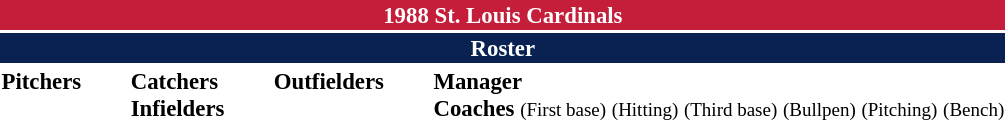<table class="toccolours" style="font-size: 95%;">
<tr>
<th colspan="10" style="background-color: #c41e3a; color: white; text-align: center;">1988 St. Louis Cardinals</th>
</tr>
<tr>
<td colspan="10" style="background-color: #0a2252; color: white; text-align: center;"><strong>Roster</strong></td>
</tr>
<tr>
<td valign="top"><strong>Pitchers</strong><br>
















</td>
<td width="25px"></td>
<td valign="top"><strong>Catchers</strong><br>


<strong>Infielders</strong>











</td>
<td width="25px"></td>
<td valign="top"><strong>Outfielders</strong><br>






</td>
<td width="25px"></td>
<td valign="top"><strong>Manager</strong><br>
<strong>Coaches</strong>
 <small>(First base)</small>
 <small>(Hitting)</small>
 <small>(Third base)</small>
 <small>(Bullpen)</small>
 <small>(Pitching)</small>
 <small>(Bench)</small></td>
</tr>
</table>
